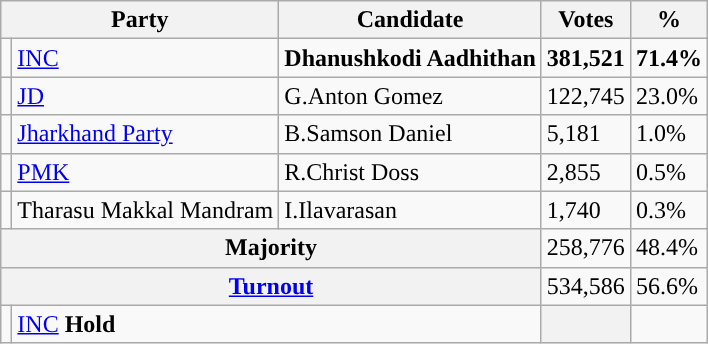<table class="wikitable">
<tr>
<th colspan="2">Party</th>
<th>Candidate</th>
<th>Votes</th>
<th>%</th>
</tr>
<tr>
<td></td>
<td><a href='#'>INC</a></td>
<td><strong>Dhanushkodi Aadhithan</strong></td>
<td><strong>381,521</strong></td>
<td><strong>71.4%</strong></td>
</tr>
<tr>
<td></td>
<td><a href='#'>JD</a></td>
<td>G.Anton Gomez</td>
<td>122,745</td>
<td>23.0%</td>
</tr>
<tr>
<td></td>
<td><a href='#'>Jharkhand Party</a></td>
<td>B.Samson Daniel</td>
<td>5,181</td>
<td>1.0%</td>
</tr>
<tr>
<td></td>
<td><a href='#'>PMK</a></td>
<td>R.Christ Doss</td>
<td>2,855</td>
<td>0.5%</td>
</tr>
<tr>
<td></td>
<td>Tharasu Makkal Mandram</td>
<td>I.Ilavarasan</td>
<td>1,740</td>
<td>0.3%</td>
</tr>
<tr>
<th colspan="3">Majority</th>
<td>258,776</td>
<td>48.4%</td>
</tr>
<tr>
<th colspan="3"><a href='#'>Turnout</a></th>
<td>534,586</td>
<td>56.6%</td>
</tr>
<tr>
<td></td>
<td colspan="2"><a href='#'>INC</a> <strong>Hold</strong></td>
<th></th>
<td></td>
</tr>
</table>
